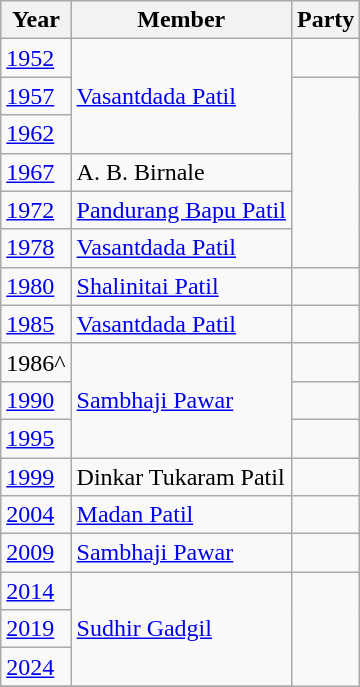<table class="wikitable">
<tr>
<th>Year</th>
<th>Member</th>
<th colspan="2">Party</th>
</tr>
<tr>
<td><a href='#'>1952</a></td>
<td rowspan="3"><a href='#'>Vasantdada Patil</a></td>
<td></td>
</tr>
<tr>
<td><a href='#'>1957</a></td>
</tr>
<tr>
<td><a href='#'>1962</a></td>
</tr>
<tr>
<td><a href='#'>1967</a></td>
<td>A. B. Birnale</td>
</tr>
<tr>
<td><a href='#'>1972</a></td>
<td><a href='#'>Pandurang Bapu Patil</a></td>
</tr>
<tr>
<td><a href='#'>1978</a></td>
<td><a href='#'>Vasantdada Patil</a></td>
</tr>
<tr>
<td><a href='#'>1980</a></td>
<td><a href='#'>Shalinitai Patil</a></td>
<td></td>
</tr>
<tr>
<td><a href='#'>1985</a></td>
<td><a href='#'>Vasantdada Patil</a></td>
<td></td>
</tr>
<tr>
<td>1986^</td>
<td rowspan="3"><a href='#'>Sambhaji Pawar</a></td>
<td></td>
</tr>
<tr>
<td><a href='#'>1990</a></td>
<td></td>
</tr>
<tr>
<td><a href='#'>1995</a></td>
</tr>
<tr>
<td><a href='#'>1999</a></td>
<td>Dinkar Tukaram Patil</td>
<td></td>
</tr>
<tr>
<td><a href='#'>2004</a></td>
<td><a href='#'>Madan Patil</a></td>
<td></td>
</tr>
<tr>
<td><a href='#'>2009</a></td>
<td><a href='#'>Sambhaji Pawar</a></td>
<td></td>
</tr>
<tr>
<td><a href='#'>2014</a></td>
<td rowspan="3"><a href='#'>Sudhir Gadgil</a></td>
</tr>
<tr>
<td><a href='#'>2019</a></td>
</tr>
<tr>
<td><a href='#'>2024</a></td>
</tr>
<tr>
</tr>
</table>
